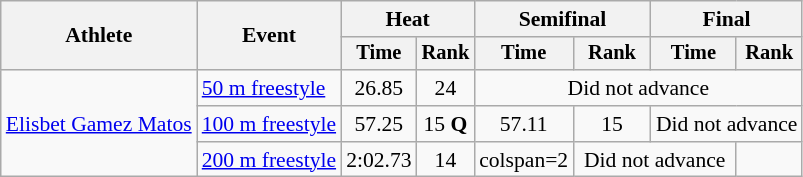<table class=wikitable style="font-size:90%">
<tr>
<th rowspan=2>Athlete</th>
<th rowspan=2>Event</th>
<th colspan="2">Heat</th>
<th colspan="2">Semifinal</th>
<th colspan="2">Final</th>
</tr>
<tr style="font-size:95%">
<th>Time</th>
<th>Rank</th>
<th>Time</th>
<th>Rank</th>
<th>Time</th>
<th>Rank</th>
</tr>
<tr align=center>
<td align=left rowspan=3><a href='#'>Elisbet Gamez Matos</a></td>
<td align=left><a href='#'>50 m freestyle</a></td>
<td>26.85</td>
<td>24</td>
<td colspan=4>Did not advance</td>
</tr>
<tr align=center>
<td align=left><a href='#'>100 m freestyle</a></td>
<td>57.25</td>
<td>15 <strong>Q</strong></td>
<td>57.11</td>
<td>15</td>
<td colspan=2>Did not advance</td>
</tr>
<tr align=center>
<td align=left><a href='#'>200 m freestyle</a></td>
<td>2:02.73</td>
<td>14</td>
<td>colspan=2 </td>
<td colspan=2>Did not advance</td>
</tr>
</table>
